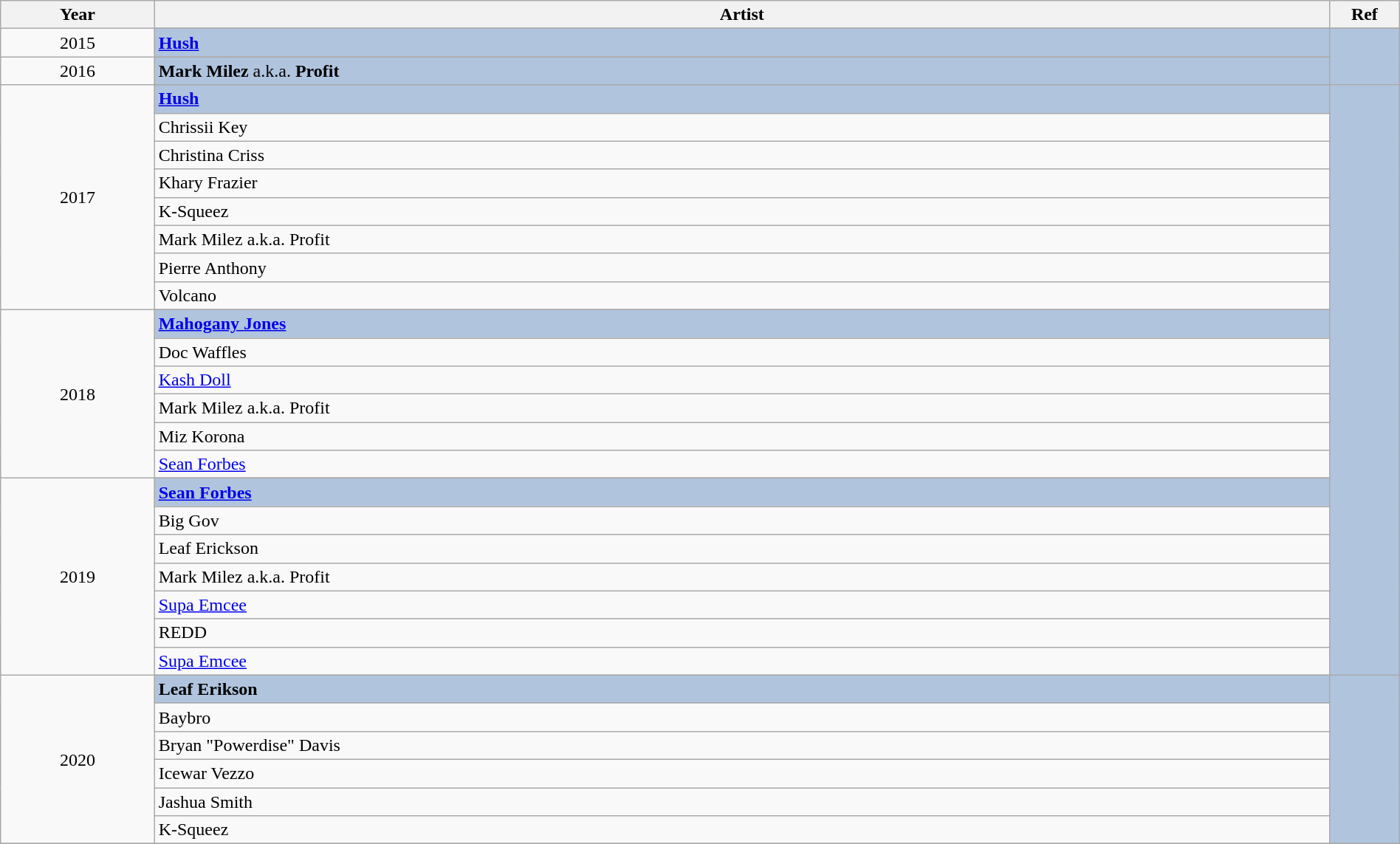<table class="wikitable" style="width:100%;">
<tr>
<th style="width:11%;">Year</th>
<th style="width:84%;">Artist</th>
<th style="width:5%;">Ref</th>
</tr>
<tr>
<td rowspan="2" align="center">2015</td>
</tr>
<tr style="background:#B0C4DE">
<td><strong><a href='#'>Hush</a></strong></td>
<td rowspan="4" align="center"></td>
</tr>
<tr>
<td rowspan="2" align="center">2016</td>
</tr>
<tr style="background:#B0C4DE">
<td><strong>Mark Milez</strong> a.k.a. <strong>Profit</strong></td>
</tr>
<tr>
<td rowspan="9" align="center">2017</td>
</tr>
<tr style="background:#B0C4DE">
<td><strong><a href='#'>Hush</a></strong></td>
<td rowspan="24" align="center"></td>
</tr>
<tr>
<td>Chrissii Key</td>
</tr>
<tr>
<td>Christina Criss</td>
</tr>
<tr>
<td>Khary Frazier</td>
</tr>
<tr>
<td>K-Squeez</td>
</tr>
<tr>
<td>Mark Milez a.k.a. Profit</td>
</tr>
<tr>
<td>Pierre Anthony</td>
</tr>
<tr>
<td>Volcano</td>
</tr>
<tr>
<td rowspan="7" align="center">2018</td>
</tr>
<tr style="background:#B0C4DE">
<td><strong><a href='#'>Mahogany Jones</a></strong></td>
</tr>
<tr>
<td>Doc Waffles</td>
</tr>
<tr>
<td><a href='#'>Kash Doll</a></td>
</tr>
<tr>
<td>Mark Milez a.k.a. Profit</td>
</tr>
<tr>
<td>Miz Korona</td>
</tr>
<tr>
<td><a href='#'>Sean Forbes</a></td>
</tr>
<tr>
<td rowspan="8" align="center">2019</td>
</tr>
<tr style="background:#B0C4DE">
<td><strong><a href='#'>Sean Forbes</a></strong></td>
</tr>
<tr>
<td>Big Gov</td>
</tr>
<tr>
<td>Leaf Erickson</td>
</tr>
<tr>
<td>Mark Milez a.k.a. Profit</td>
</tr>
<tr>
<td><a href='#'>Supa Emcee</a></td>
</tr>
<tr>
<td>REDD</td>
</tr>
<tr>
<td><a href='#'>Supa Emcee</a></td>
</tr>
<tr>
<td rowspan="7" align="center">2020</td>
</tr>
<tr style="background:#B0C4DE">
<td><strong>Leaf Erikson</strong></td>
<td rowspan="6" align="center"></td>
</tr>
<tr>
<td>Baybro</td>
</tr>
<tr>
<td>Bryan "Powerdise" Davis</td>
</tr>
<tr>
<td>Icewar Vezzo</td>
</tr>
<tr>
<td>Jashua Smith</td>
</tr>
<tr>
<td>K-Squeez</td>
</tr>
<tr>
</tr>
</table>
